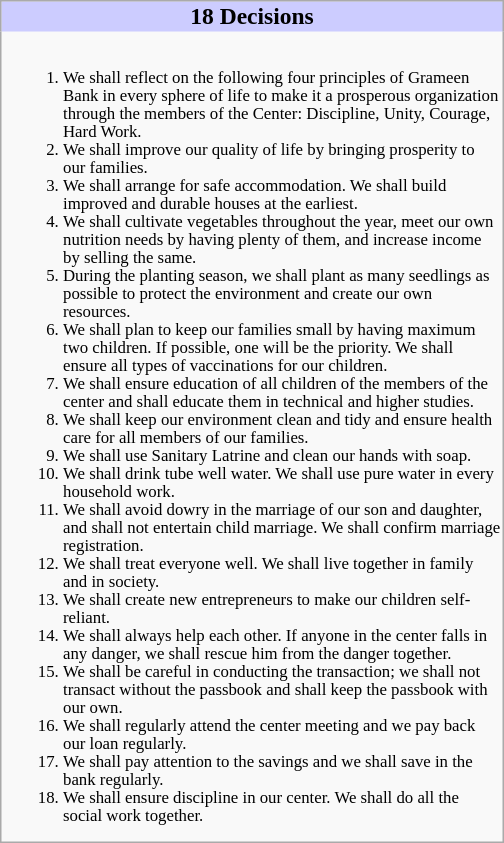<table style="float:right; margin:10px; width:30em; background:#f9f9f9; border:1px #aaa solid; border-collapse:collapse; font-size:70%;">
<tr>
<th style="font-size:140%; background:#ccf;">18 Decisions </th>
</tr>
<tr>
<td><br><ol><li>We shall reflect on the following four principles of Grameen Bank in every sphere of life to make it a prosperous organization through the members of the Center: Discipline, Unity, Courage, Hard Work.</li><li>We shall improve our quality of life by bringing prosperity to our families.</li><li>We shall arrange for safe accommodation. We shall build improved and durable houses at the earliest.</li><li>We shall cultivate vegetables throughout the year, meet our own nutrition needs by having plenty of them, and increase income by selling the same.</li><li>During the planting season, we shall plant as many seedlings as possible to protect the environment and create our own resources.</li><li>We shall plan to keep our families small by having maximum two children. If possible, one will be the priority. We shall ensure all types of vaccinations for our children.</li><li>We shall ensure education of all children of the members of the center and shall educate them in technical and higher studies.</li><li>We shall keep our environment clean and tidy and ensure health care for all members of our families.</li><li>We shall use Sanitary Latrine and clean our hands with soap.</li><li>We shall drink tube well water. We shall use pure water in every household work.</li><li>We shall avoid dowry in the marriage of our son and daughter, and shall not entertain child marriage. We shall confirm marriage registration.</li><li>We shall treat everyone well. We shall live together in family and in society.</li><li>We shall create new entrepreneurs to make our children self-reliant.</li><li>We shall always help each other. If anyone in the center falls in any danger, we shall rescue him from the danger together.</li><li>We shall be careful in conducting the transaction; we shall not transact without the passbook and shall keep the passbook with our own.</li><li>We shall regularly attend the center meeting and we pay back our loan regularly.</li><li>We shall pay attention to the savings and we shall save in the bank regularly.</li><li>We shall ensure discipline in our center. We shall do all the social work together.</li></ol></td>
</tr>
</table>
